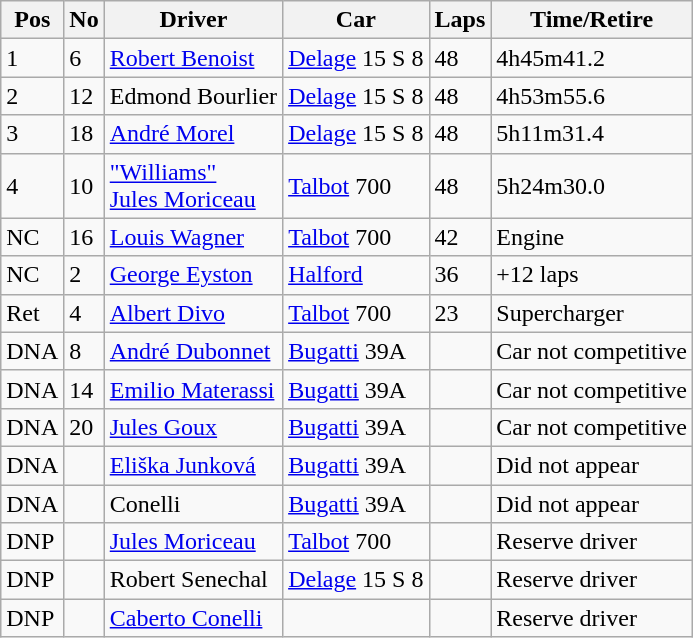<table class="wikitable">
<tr>
<th>Pos</th>
<th>No</th>
<th>Driver</th>
<th>Car</th>
<th>Laps</th>
<th>Time/Retire</th>
</tr>
<tr>
<td>1</td>
<td>6</td>
<td> <a href='#'>Robert Benoist</a></td>
<td><a href='#'>Delage</a> 15 S 8</td>
<td>48</td>
<td>4h45m41.2</td>
</tr>
<tr>
<td>2</td>
<td>12</td>
<td> Edmond Bourlier</td>
<td><a href='#'>Delage</a> 15 S 8</td>
<td>48</td>
<td>4h53m55.6</td>
</tr>
<tr>
<td>3</td>
<td>18</td>
<td> <a href='#'>André Morel</a></td>
<td><a href='#'>Delage</a> 15 S 8</td>
<td>48</td>
<td>5h11m31.4</td>
</tr>
<tr>
<td>4</td>
<td>10</td>
<td> <a href='#'>"Williams"</a> <br> <a href='#'>Jules Moriceau</a></td>
<td><a href='#'>Talbot</a> 700</td>
<td>48</td>
<td>5h24m30.0</td>
</tr>
<tr>
<td>NC</td>
<td>16</td>
<td> <a href='#'>Louis Wagner</a></td>
<td><a href='#'>Talbot</a> 700</td>
<td>42</td>
<td>Engine</td>
</tr>
<tr>
<td>NC</td>
<td>2</td>
<td> <a href='#'>George Eyston</a></td>
<td><a href='#'>Halford</a></td>
<td>36</td>
<td>+12 laps</td>
</tr>
<tr>
<td>Ret</td>
<td>4</td>
<td> <a href='#'>Albert Divo</a></td>
<td><a href='#'>Talbot</a> 700</td>
<td>23</td>
<td>Supercharger</td>
</tr>
<tr>
<td>DNA</td>
<td>8</td>
<td> <a href='#'>André Dubonnet</a></td>
<td><a href='#'>Bugatti</a> 39A</td>
<td></td>
<td>Car not competitive</td>
</tr>
<tr>
<td>DNA</td>
<td>14</td>
<td> <a href='#'>Emilio Materassi</a></td>
<td><a href='#'>Bugatti</a> 39A</td>
<td></td>
<td>Car not competitive</td>
</tr>
<tr>
<td>DNA</td>
<td>20</td>
<td> <a href='#'>Jules Goux</a></td>
<td><a href='#'>Bugatti</a> 39A</td>
<td></td>
<td>Car not competitive</td>
</tr>
<tr>
<td>DNA</td>
<td></td>
<td> <a href='#'>Eliška Junková</a></td>
<td><a href='#'>Bugatti</a> 39A</td>
<td></td>
<td>Did not appear</td>
</tr>
<tr>
<td>DNA</td>
<td></td>
<td> Conelli</td>
<td><a href='#'>Bugatti</a> 39A</td>
<td></td>
<td>Did not appear</td>
</tr>
<tr>
<td>DNP</td>
<td></td>
<td> <a href='#'>Jules Moriceau</a></td>
<td><a href='#'>Talbot</a> 700</td>
<td></td>
<td>Reserve driver</td>
</tr>
<tr>
<td>DNP</td>
<td></td>
<td> Robert Senechal</td>
<td><a href='#'>Delage</a> 15 S 8</td>
<td></td>
<td>Reserve driver</td>
</tr>
<tr>
<td>DNP</td>
<td></td>
<td> <a href='#'>Caberto Conelli</a></td>
<td></td>
<td></td>
<td>Reserve driver</td>
</tr>
</table>
